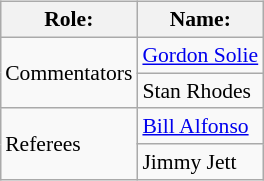<table class=wikitable style="font-size:90%; margin: 0.5em 0 0.5em 1em; float: right; clear: right;">
<tr>
<th>Role:</th>
<th>Name:</th>
</tr>
<tr>
<td rowspan=2>Commentators</td>
<td><a href='#'>Gordon Solie</a></td>
</tr>
<tr>
<td>Stan Rhodes</td>
</tr>
<tr>
<td rowspan=2>Referees</td>
<td><a href='#'>Bill Alfonso</a></td>
</tr>
<tr>
<td>Jimmy Jett</td>
</tr>
</table>
